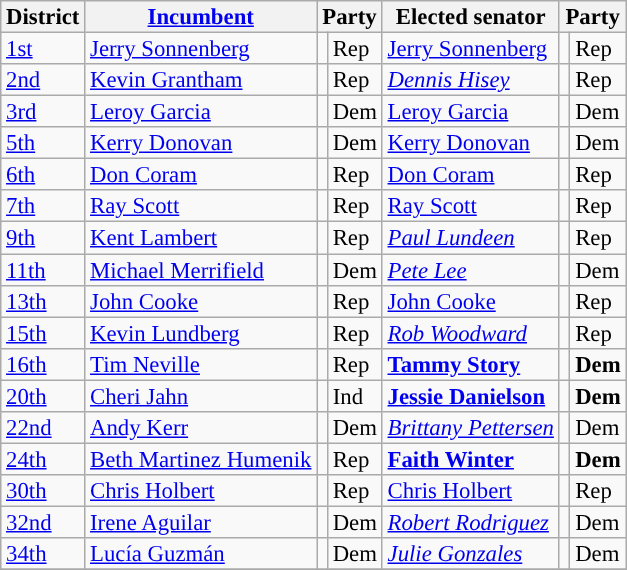<table class="sortable wikitable" style="font-size:95%;line-height:14px;">
<tr>
<th>District</th>
<th class="unsortable"><a href='#'>Incumbent</a></th>
<th colspan="2">Party</th>
<th class="unsortable">Elected senator</th>
<th colspan="2">Party</th>
</tr>
<tr>
<td><a href='#'>1st</a></td>
<td><a href='#'>Jerry Sonnenberg</a></td>
<td style="background:"></td>
<td>Rep</td>
<td><a href='#'>Jerry Sonnenberg</a></td>
<td style="background:"></td>
<td>Rep</td>
</tr>
<tr>
<td><a href='#'>2nd</a></td>
<td><a href='#'>Kevin Grantham</a></td>
<td style="background:"></td>
<td>Rep</td>
<td><em><a href='#'>Dennis Hisey</a></em></td>
<td style="background:"></td>
<td>Rep</td>
</tr>
<tr>
<td><a href='#'>3rd</a></td>
<td><a href='#'>Leroy Garcia</a></td>
<td style="background:"></td>
<td>Dem</td>
<td><a href='#'>Leroy Garcia</a></td>
<td style="background:"></td>
<td>Dem</td>
</tr>
<tr>
<td><a href='#'>5th</a></td>
<td><a href='#'>Kerry Donovan</a></td>
<td style="background:"></td>
<td>Dem</td>
<td><a href='#'>Kerry Donovan</a></td>
<td style="background:"></td>
<td>Dem</td>
</tr>
<tr>
<td><a href='#'>6th</a></td>
<td><a href='#'>Don Coram</a></td>
<td style="background:"></td>
<td>Rep</td>
<td><a href='#'>Don Coram</a></td>
<td style="background:"></td>
<td>Rep</td>
</tr>
<tr>
<td><a href='#'>7th</a></td>
<td><a href='#'>Ray Scott</a></td>
<td style="background:"></td>
<td>Rep</td>
<td><a href='#'>Ray Scott</a></td>
<td style="background:"></td>
<td>Rep</td>
</tr>
<tr>
<td><a href='#'>9th</a></td>
<td><a href='#'>Kent Lambert</a></td>
<td style="background:"></td>
<td>Rep</td>
<td><em><a href='#'>Paul Lundeen</a></em></td>
<td style="background:"></td>
<td>Rep</td>
</tr>
<tr>
<td><a href='#'>11th</a></td>
<td><a href='#'>Michael Merrifield</a></td>
<td style="background:"></td>
<td>Dem</td>
<td><em><a href='#'>Pete Lee</a></em></td>
<td style="background:"></td>
<td>Dem</td>
</tr>
<tr>
<td><a href='#'>13th</a></td>
<td><a href='#'>John Cooke</a></td>
<td style="background:"></td>
<td>Rep</td>
<td><a href='#'>John Cooke</a></td>
<td style="background:"></td>
<td>Rep</td>
</tr>
<tr>
<td><a href='#'>15th</a></td>
<td><a href='#'>Kevin Lundberg</a></td>
<td style="background:"></td>
<td>Rep</td>
<td><em><a href='#'>Rob Woodward</a></em></td>
<td style="background:"></td>
<td>Rep</td>
</tr>
<tr>
<td><a href='#'>16th</a></td>
<td><a href='#'>Tim Neville</a></td>
<td style="background:"></td>
<td>Rep</td>
<td><strong><a href='#'>Tammy Story</a></strong></td>
<td style="background:"></td>
<td><strong>Dem</strong></td>
</tr>
<tr>
<td><a href='#'>20th</a></td>
<td><a href='#'>Cheri Jahn</a></td>
<td style="background:"></td>
<td>Ind</td>
<td><strong><a href='#'>Jessie Danielson</a></strong></td>
<td style="background:"></td>
<td><strong>Dem</strong></td>
</tr>
<tr>
<td><a href='#'>22nd</a></td>
<td><a href='#'>Andy Kerr</a></td>
<td style="background:"></td>
<td>Dem</td>
<td><em><a href='#'>Brittany Pettersen</a></em></td>
<td style="background:"></td>
<td>Dem</td>
</tr>
<tr>
<td><a href='#'>24th</a></td>
<td><a href='#'>Beth Martinez Humenik</a></td>
<td style="background:"></td>
<td>Rep</td>
<td><strong><a href='#'>Faith Winter</a></strong></td>
<td style="background:"></td>
<td><strong>Dem</strong></td>
</tr>
<tr>
<td><a href='#'>30th</a></td>
<td><a href='#'>Chris Holbert</a></td>
<td style="background:"></td>
<td>Rep</td>
<td><a href='#'>Chris Holbert</a></td>
<td style="background:"></td>
<td>Rep</td>
</tr>
<tr>
<td><a href='#'>32nd</a></td>
<td><a href='#'>Irene Aguilar</a></td>
<td style="background:"></td>
<td>Dem</td>
<td><em><a href='#'>Robert Rodriguez</a></em></td>
<td style="background:"></td>
<td>Dem</td>
</tr>
<tr>
<td><a href='#'>34th</a></td>
<td><a href='#'>Lucía Guzmán</a></td>
<td style="background:"></td>
<td>Dem</td>
<td><em><a href='#'>Julie Gonzales</a></em></td>
<td style="background:"></td>
<td>Dem</td>
</tr>
<tr>
</tr>
</table>
